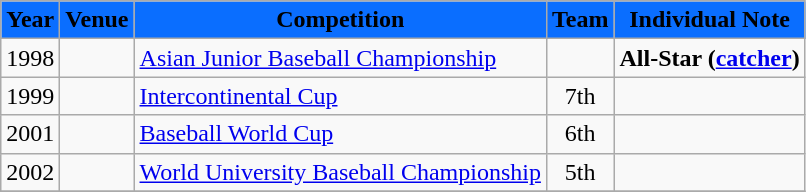<table class="wikitable">
<tr>
<th style="background:#0A6EFF"><span>Year</span></th>
<th style="background:#0A6EFF"><span>Venue</span></th>
<th style="background:#0A6EFF"><span>Competition</span></th>
<th style="background:#0A6EFF"><span>Team</span></th>
<th style="background:#0A6EFF"><span>Individual Note</span></th>
</tr>
<tr>
<td>1998</td>
<td></td>
<td><a href='#'>Asian Junior Baseball Championship</a></td>
<td style="text-align:center"></td>
<td><strong>All-Star (<a href='#'>catcher</a>)</strong></td>
</tr>
<tr>
<td>1999</td>
<td></td>
<td><a href='#'>Intercontinental Cup</a></td>
<td style="text-align:center">7th</td>
<td></td>
</tr>
<tr>
<td>2001</td>
<td></td>
<td><a href='#'>Baseball World Cup</a></td>
<td style="text-align:center">6th</td>
<td></td>
</tr>
<tr>
<td>2002</td>
<td></td>
<td><a href='#'>World University Baseball Championship</a></td>
<td style="text-align:center">5th</td>
<td></td>
</tr>
<tr>
</tr>
</table>
